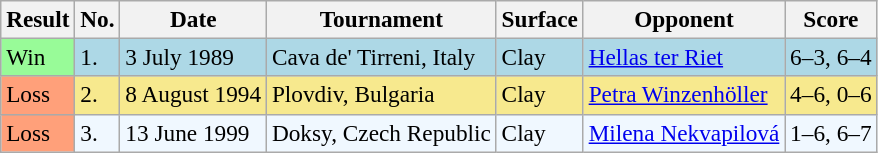<table class="sortable wikitable" style=font-size:97%>
<tr>
<th>Result</th>
<th>No.</th>
<th>Date</th>
<th>Tournament</th>
<th>Surface</th>
<th>Opponent</th>
<th>Score</th>
</tr>
<tr style="background:lightblue;">
<td style="background:#98fb98;">Win</td>
<td>1.</td>
<td>3 July 1989</td>
<td>Cava de' Tirreni, Italy</td>
<td>Clay</td>
<td> <a href='#'>Hellas ter Riet</a></td>
<td>6–3, 6–4</td>
</tr>
<tr style="background:#f7e98e;">
<td style="background:#ffa07a;">Loss</td>
<td>2.</td>
<td>8 August 1994</td>
<td>Plovdiv, Bulgaria</td>
<td>Clay</td>
<td> <a href='#'>Petra Winzenhöller</a></td>
<td>4–6, 0–6</td>
</tr>
<tr style="background:#f0f8ff;">
<td style="background:#ffa07a;">Loss</td>
<td>3.</td>
<td>13 June 1999</td>
<td>Doksy, Czech Republic</td>
<td>Clay</td>
<td> <a href='#'>Milena Nekvapilová</a></td>
<td>1–6, 6–7</td>
</tr>
</table>
